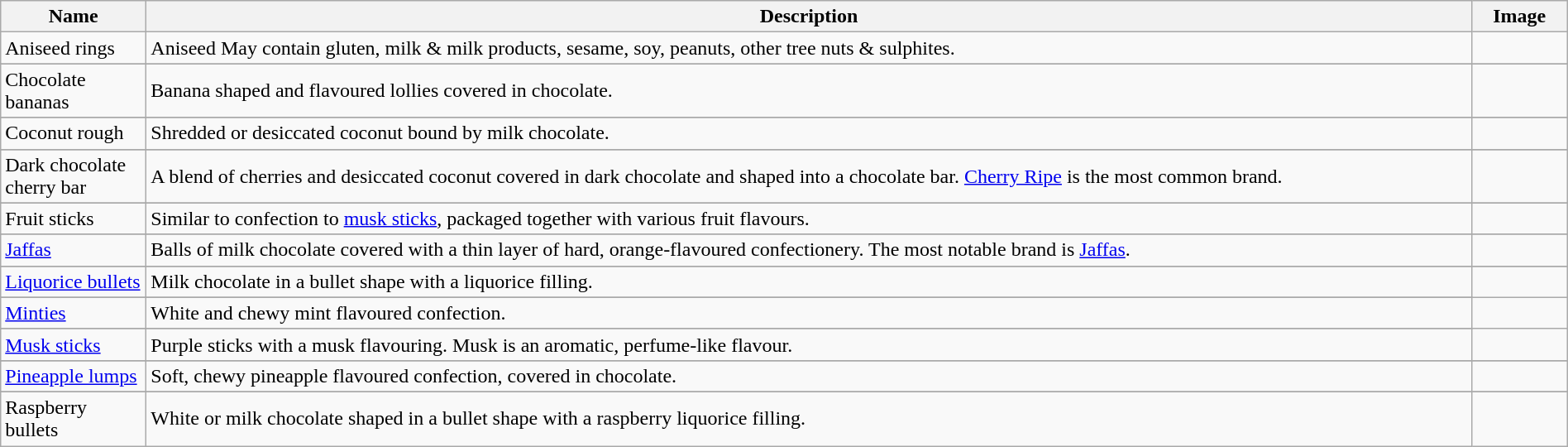<table class="wikitable sortable" style="width:100%;">
<tr>
<th style="width:110px;">Name</th>
<th>Description</th>
<th class="unsortable" style="width:70px;">Image</th>
</tr>
<tr>
<td>Aniseed rings</td>
<td>Aniseed May contain gluten, milk & milk products, sesame, soy, peanuts, other tree nuts & sulphites.</td>
<td></td>
</tr>
<tr>
</tr>
<tr>
<td>Chocolate bananas</td>
<td>Banana shaped and flavoured lollies covered in chocolate.</td>
<td></td>
</tr>
<tr>
</tr>
<tr>
<td>Coconut rough</td>
<td>Shredded or desiccated coconut bound by milk chocolate.</td>
<td></td>
</tr>
<tr>
</tr>
<tr>
<td>Dark chocolate cherry bar</td>
<td>A blend of cherries and desiccated coconut covered in dark chocolate and shaped into a chocolate bar. <a href='#'>Cherry Ripe</a> is the most common brand.</td>
<td></td>
</tr>
<tr>
</tr>
<tr>
<td>Fruit sticks</td>
<td>Similar to confection to <a href='#'>musk sticks</a>, packaged together with various fruit flavours.</td>
<td></td>
</tr>
<tr>
</tr>
<tr>
<td><a href='#'>Jaffas</a></td>
<td>Balls of milk chocolate covered with a thin layer of hard, orange-flavoured confectionery. The most notable brand is <a href='#'>Jaffas</a>.</td>
<td></td>
</tr>
<tr>
</tr>
<tr>
<td><a href='#'>Liquorice bullets</a></td>
<td>Milk chocolate in a bullet shape with a liquorice filling.</td>
<td></td>
</tr>
<tr>
</tr>
<tr>
<td><a href='#'>Minties</a></td>
<td>White and chewy mint flavoured confection.</td>
</tr>
<tr>
</tr>
<tr>
<td><a href='#'>Musk sticks</a></td>
<td>Purple sticks with a musk flavouring. Musk is an aromatic, perfume-like flavour.</td>
<td></td>
</tr>
<tr>
</tr>
<tr>
<td><a href='#'>Pineapple lumps</a></td>
<td>Soft, chewy pineapple flavoured confection, covered in chocolate.</td>
<td></td>
</tr>
<tr>
</tr>
<tr>
<td>Raspberry bullets</td>
<td>White or milk chocolate shaped in a bullet shape with a raspberry liquorice filling.</td>
<td></td>
</tr>
</table>
